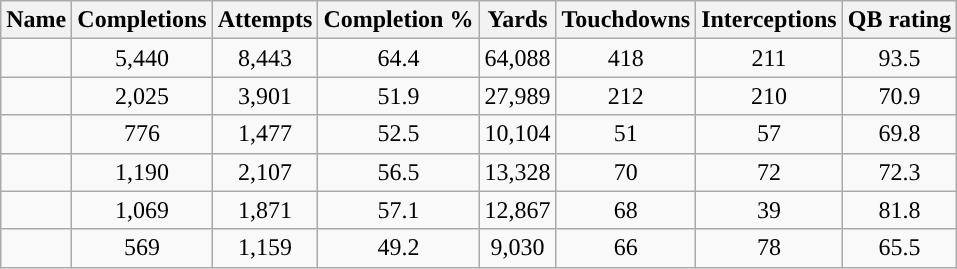<table class="wikitable sortable" style="text-align:center">
<tr>
<th>Name</th>
<th>Completions</th>
<th>Attempts</th>
<th>Completion %</th>
<th>Yards</th>
<th>Touchdowns</th>
<th>Interceptions</th>
<th>QB rating</th>
</tr>
<tr>
<td></td>
<td>5,440</td>
<td>8,443</td>
<td>64.4</td>
<td>64,088</td>
<td>418</td>
<td>211</td>
<td>93.5</td>
</tr>
<tr>
<td></td>
<td>2,025</td>
<td>3,901</td>
<td>51.9</td>
<td>27,989</td>
<td>212</td>
<td>210</td>
<td>70.9</td>
</tr>
<tr>
<td></td>
<td>776</td>
<td>1,477</td>
<td>52.5</td>
<td>10,104</td>
<td>51</td>
<td>57</td>
<td>69.8</td>
</tr>
<tr>
<td></td>
<td>1,190</td>
<td>2,107</td>
<td>56.5</td>
<td>13,328</td>
<td>70</td>
<td>72</td>
<td>72.3</td>
</tr>
<tr>
<td></td>
<td>1,069</td>
<td>1,871</td>
<td>57.1</td>
<td>12,867</td>
<td>68</td>
<td>39</td>
<td>81.8</td>
</tr>
<tr>
<td></td>
<td>569</td>
<td>1,159</td>
<td>49.2</td>
<td>9,030</td>
<td>66</td>
<td>78</td>
<td>65.5</td>
</tr>
</table>
